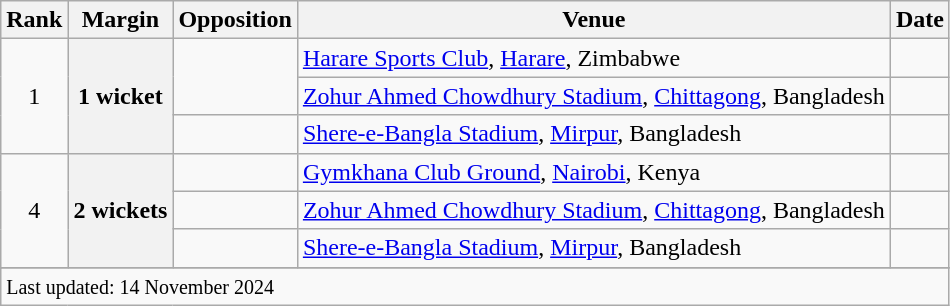<table class="wikitable plainrowheaders sortable">
<tr>
<th scope=col>Rank</th>
<th scope=col>Margin</th>
<th scope=col>Opposition</th>
<th scope=col>Venue</th>
<th scope=col>Date</th>
</tr>
<tr>
<td align=center rowspan=3>1</td>
<th scope=row style=text-align:center; rowspan=3>1 wicket</th>
<td rowspan=2></td>
<td><a href='#'>Harare Sports Club</a>, <a href='#'>Harare</a>, Zimbabwe</td>
<td></td>
</tr>
<tr>
<td><a href='#'>Zohur Ahmed Chowdhury Stadium</a>, <a href='#'>Chittagong</a>, Bangladesh</td>
<td></td>
</tr>
<tr>
<td></td>
<td><a href='#'>Shere-e-Bangla Stadium</a>, <a href='#'>Mirpur</a>, Bangladesh</td>
<td></td>
</tr>
<tr>
<td align=center rowspan=3>4</td>
<th scope=row style=text-align:center; rowspan=3>2 wickets</th>
<td></td>
<td><a href='#'>Gymkhana Club Ground</a>, <a href='#'>Nairobi</a>, Kenya</td>
<td></td>
</tr>
<tr>
<td></td>
<td><a href='#'>Zohur Ahmed Chowdhury Stadium</a>, <a href='#'>Chittagong</a>, Bangladesh</td>
<td> </td>
</tr>
<tr>
<td></td>
<td><a href='#'>Shere-e-Bangla Stadium</a>, <a href='#'>Mirpur</a>, Bangladesh</td>
<td></td>
</tr>
<tr>
</tr>
<tr class=sortbottom>
<td colspan=6><small>Last updated: 14 November 2024</small></td>
</tr>
</table>
